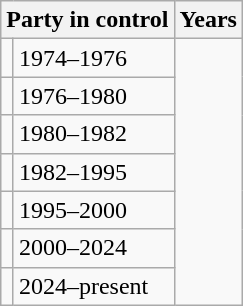<table class="wikitable">
<tr>
<th colspan=2>Party in control</th>
<th>Years</th>
</tr>
<tr>
<td></td>
<td>1974–1976</td>
</tr>
<tr>
<td></td>
<td>1976–1980</td>
</tr>
<tr>
<td></td>
<td>1980–1982</td>
</tr>
<tr>
<td></td>
<td>1982–1995</td>
</tr>
<tr>
<td></td>
<td>1995–2000</td>
</tr>
<tr>
<td></td>
<td>2000–2024</td>
</tr>
<tr>
<td></td>
<td>2024–present</td>
</tr>
</table>
